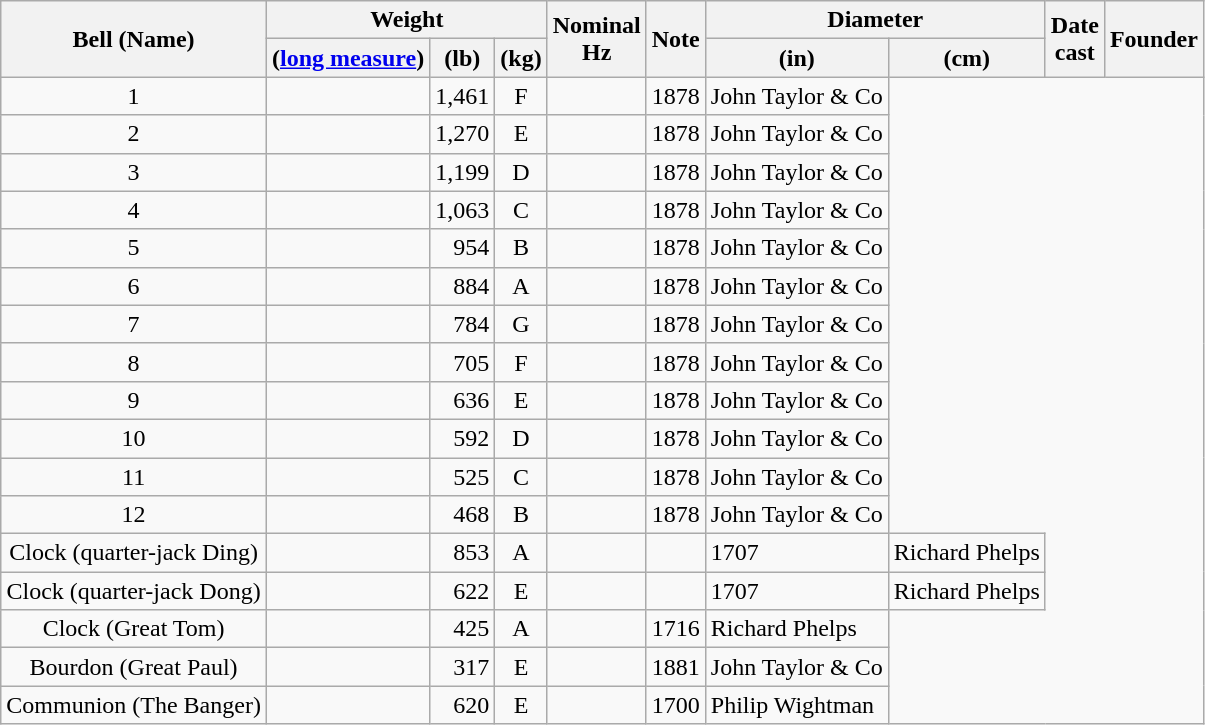<table class="wikitable sortable">
<tr>
<th rowspan=2>Bell (Name)</th>
<th colspan=3>Weight</th>
<th rowspan=2>Nominal<br>Hz</th>
<th rowspan=2>Note</th>
<th colspan=2>Diameter</th>
<th rowspan=2>Date<br>cast</th>
<th rowspan=2>Founder</th>
</tr>
<tr>
<th>(<a href='#'>long measure</a>)</th>
<th>(lb)</th>
<th>(kg)</th>
<th>(in)</th>
<th>(cm)</th>
</tr>
<tr>
<td align=center>1</td>
<td></td>
<td align=right>1,461</td>
<td align=center>F</td>
<td></td>
<td>1878</td>
<td>John Taylor & Co</td>
</tr>
<tr>
<td align=center>2</td>
<td></td>
<td align=right>1,270</td>
<td align=center>E</td>
<td></td>
<td>1878</td>
<td>John Taylor & Co</td>
</tr>
<tr>
<td align=center>3</td>
<td></td>
<td align=right>1,199</td>
<td align=center>D</td>
<td></td>
<td>1878</td>
<td>John Taylor & Co</td>
</tr>
<tr>
<td align=center>4</td>
<td></td>
<td align=right>1,063</td>
<td align=center>C</td>
<td></td>
<td>1878</td>
<td>John Taylor & Co</td>
</tr>
<tr>
<td align=center>5</td>
<td></td>
<td align=right>954</td>
<td align=center>B</td>
<td></td>
<td>1878</td>
<td>John Taylor & Co</td>
</tr>
<tr>
<td align=center>6</td>
<td></td>
<td align=right>884</td>
<td align=center>A</td>
<td></td>
<td>1878</td>
<td>John Taylor & Co</td>
</tr>
<tr>
<td align=center>7</td>
<td></td>
<td align=right>784</td>
<td align=center>G</td>
<td></td>
<td>1878</td>
<td>John Taylor & Co</td>
</tr>
<tr>
<td align=center>8</td>
<td></td>
<td align=right>705</td>
<td align=center>F</td>
<td></td>
<td>1878</td>
<td>John Taylor & Co</td>
</tr>
<tr>
<td align=center>9</td>
<td></td>
<td align=right>636</td>
<td align=center>E</td>
<td></td>
<td>1878</td>
<td>John Taylor & Co</td>
</tr>
<tr>
<td align=center>10</td>
<td></td>
<td align=right>592</td>
<td align=center>D</td>
<td></td>
<td>1878</td>
<td>John Taylor & Co</td>
</tr>
<tr>
<td align=center>11</td>
<td></td>
<td align=right>525</td>
<td align=center>C</td>
<td></td>
<td>1878</td>
<td>John Taylor & Co</td>
</tr>
<tr>
<td align=center>12</td>
<td></td>
<td align=right>468</td>
<td align=center>B</td>
<td></td>
<td>1878</td>
<td>John Taylor & Co</td>
</tr>
<tr>
<td align=center>Clock (quarter-jack Ding)</td>
<td></td>
<td align=right>853</td>
<td align=center>A</td>
<td></td>
<td></td>
<td>1707</td>
<td>Richard Phelps</td>
</tr>
<tr>
<td align=center>Clock (quarter-jack Dong)</td>
<td></td>
<td align=right>622</td>
<td align=center>E</td>
<td></td>
<td></td>
<td>1707</td>
<td>Richard Phelps</td>
</tr>
<tr>
<td align=center>Clock (Great Tom)</td>
<td></td>
<td align=right>425</td>
<td align=center>A</td>
<td></td>
<td>1716</td>
<td>Richard Phelps</td>
</tr>
<tr>
<td align=center>Bourdon (Great Paul)</td>
<td></td>
<td align=right>317</td>
<td align=center>E</td>
<td></td>
<td>1881</td>
<td>John Taylor & Co</td>
</tr>
<tr>
<td align=center>Communion (The Banger)</td>
<td></td>
<td align=right>620</td>
<td align=center>E</td>
<td></td>
<td>1700</td>
<td>Philip Wightman</td>
</tr>
</table>
